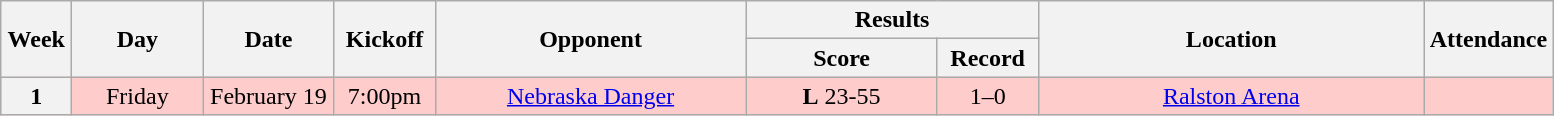<table class="wikitable">
<tr>
<th rowspan="2" width="40">Week</th>
<th rowspan="2" width="80">Day</th>
<th rowspan="2" width="80">Date</th>
<th rowspan="2" width="60">Kickoff</th>
<th rowspan="2" width="200">Opponent</th>
<th colspan="2" width="180">Results</th>
<th rowspan="2" width="250">Location</th>
<th rowspan="2" width=>Attendance</th>
</tr>
<tr>
<th width="120">Score</th>
<th width="60">Record</th>
</tr>
<tr align="center" bgcolor="#FFCCCC">
<th>1</th>
<td>Friday</td>
<td>February 19</td>
<td>7:00pm</td>
<td><a href='#'>Nebraska Danger</a></td>
<td><strong>L</strong> 23-55</td>
<td>1–0</td>
<td><a href='#'>Ralston Arena</a></td>
<td></td>
</tr>
</table>
